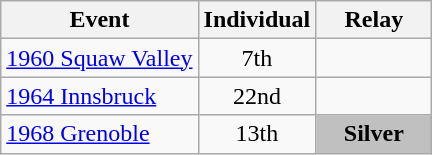<table class="wikitable" style="text-align: center;">
<tr ">
<th>Event</th>
<th style="width:70px;">Individual</th>
<th style="width:70px;">Relay</th>
</tr>
<tr>
<td align=left> <a href='#'>1960 Squaw Valley</a></td>
<td>7th</td>
<td></td>
</tr>
<tr>
<td align=left> <a href='#'>1964 Innsbruck</a></td>
<td>22nd</td>
<td></td>
</tr>
<tr>
<td align=left> <a href='#'>1968 Grenoble</a></td>
<td>13th</td>
<td style="background:silver;"><strong>Silver</strong></td>
</tr>
</table>
